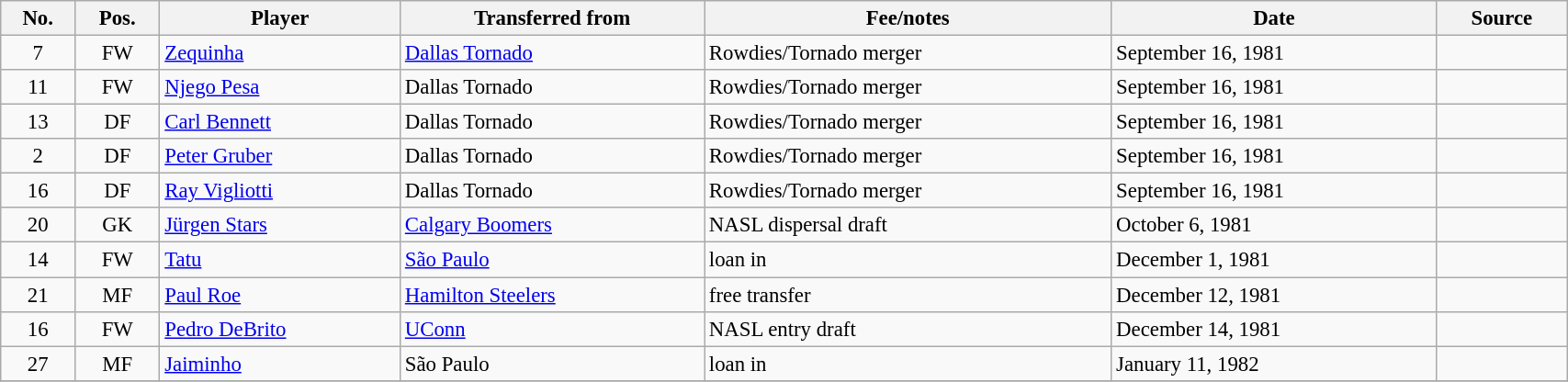<table class="wikitable sortable" style="width:90%; text-align:center; font-size:95%; text-align:left;">
<tr>
<th>No.</th>
<th>Pos.</th>
<th>Player</th>
<th>Transferred from</th>
<th>Fee/notes</th>
<th>Date</th>
<th>Source</th>
</tr>
<tr>
<td align=center>7</td>
<td align=center>FW</td>
<td> <a href='#'>Zequinha</a></td>
<td> <a href='#'>Dallas Tornado</a></td>
<td>Rowdies/Tornado merger</td>
<td>September 16, 1981</td>
<td></td>
</tr>
<tr>
<td align=center>11</td>
<td align=center>FW</td>
<td> <a href='#'>Njego Pesa</a></td>
<td> Dallas Tornado</td>
<td>Rowdies/Tornado merger</td>
<td>September 16, 1981</td>
<td></td>
</tr>
<tr>
<td align=center>13</td>
<td align=center>DF</td>
<td> <a href='#'>Carl Bennett</a></td>
<td> Dallas Tornado</td>
<td>Rowdies/Tornado merger</td>
<td>September 16, 1981</td>
<td></td>
</tr>
<tr>
<td align=center>2</td>
<td align=center>DF</td>
<td> <a href='#'>Peter Gruber</a></td>
<td> Dallas Tornado</td>
<td>Rowdies/Tornado merger</td>
<td>September 16, 1981</td>
<td></td>
</tr>
<tr>
<td align=center>16</td>
<td align=center>DF</td>
<td> <a href='#'>Ray Vigliotti</a></td>
<td> Dallas Tornado</td>
<td>Rowdies/Tornado merger</td>
<td>September 16, 1981</td>
<td></td>
</tr>
<tr>
<td align=center>20</td>
<td align=center>GK</td>
<td> <a href='#'>Jürgen Stars</a></td>
<td> <a href='#'>Calgary Boomers</a></td>
<td>NASL dispersal draft</td>
<td>October 6, 1981</td>
<td></td>
</tr>
<tr>
<td align=center>14</td>
<td align=center>FW</td>
<td> <a href='#'>Tatu</a></td>
<td> <a href='#'>São Paulo</a></td>
<td>loan in</td>
<td>December 1, 1981</td>
<td></td>
</tr>
<tr>
<td align=center>21</td>
<td align=center>MF</td>
<td> <a href='#'>Paul Roe</a></td>
<td> <a href='#'>Hamilton Steelers</a></td>
<td>free transfer</td>
<td>December 12, 1981</td>
<td></td>
</tr>
<tr>
<td align=center>16</td>
<td align=center>FW</td>
<td> <a href='#'>Pedro DeBrito</a></td>
<td> <a href='#'>UConn</a></td>
<td>NASL entry draft</td>
<td>December 14, 1981</td>
<td></td>
</tr>
<tr>
<td align=center>27</td>
<td align=center>MF</td>
<td> <a href='#'>Jaiminho</a></td>
<td> São Paulo</td>
<td>loan in</td>
<td>January 11, 1982</td>
<td></td>
</tr>
<tr>
</tr>
</table>
